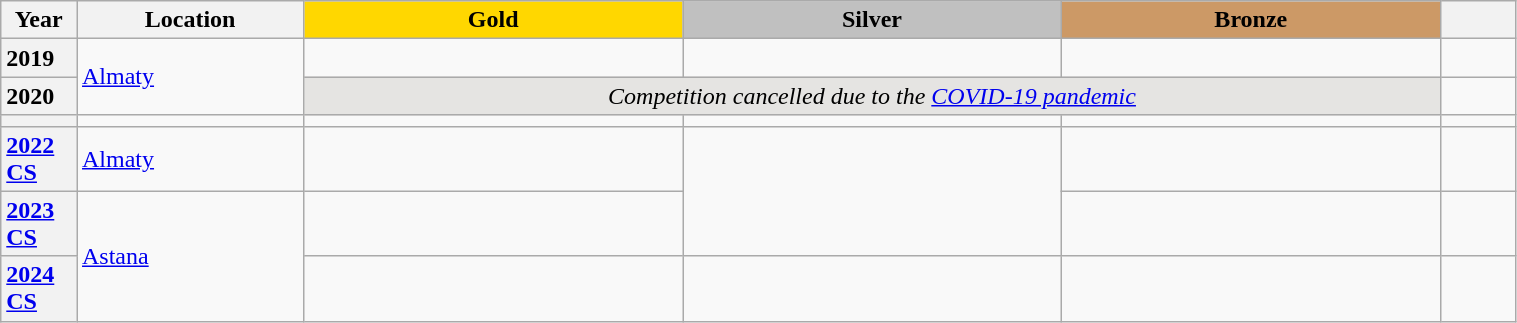<table class="wikitable unsortable" style="text-align:left; width:80%">
<tr>
<th scope="col" style="text-align:center; width:5%">Year</th>
<th scope="col" style="text-align:center; width:15%">Location</th>
<th scope="col" style="text-align:center; width:25%; background:gold">Gold</th>
<th scope="col" style="text-align:center; width:25%; background:silver">Silver</th>
<th scope="col" style="text-align:center; width:25%; background:#c96">Bronze</th>
<th scope="col" style="text-align:center; width:5%"></th>
</tr>
<tr>
<th scope="row" style="text-align:left">2019</th>
<td rowspan="2"><a href='#'>Almaty</a></td>
<td></td>
<td></td>
<td></td>
<td></td>
</tr>
<tr>
<th scope="row" style="text-align:left">2020</th>
<td colspan="3" bgcolor="e5e4e2" align="center"><em>Competition cancelled due to the <a href='#'>COVID-19 pandemic</a></em></td>
<td></td>
</tr>
<tr>
<th scope="row" style="text-align:left"></th>
<td></td>
<td></td>
<td></td>
<td></td>
<td></td>
</tr>
<tr>
<th scope="row" style="text-align:left"><a href='#'>2022 CS</a></th>
<td><a href='#'>Almaty</a></td>
<td></td>
<td rowspan="2"></td>
<td></td>
<td></td>
</tr>
<tr>
<th scope="row" style="text-align:left"><a href='#'>2023 CS</a></th>
<td rowspan="2"><a href='#'>Astana</a></td>
<td></td>
<td></td>
<td></td>
</tr>
<tr>
<th scope="row" style="text-align:left"><a href='#'>2024 CS</a></th>
<td></td>
<td></td>
<td></td>
<td></td>
</tr>
</table>
